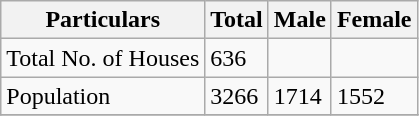<table class="wikitable sortable">
<tr>
<th>Particulars</th>
<th>Total</th>
<th>Male</th>
<th>Female</th>
</tr>
<tr>
<td>Total No. of Houses</td>
<td>636</td>
<td></td>
<td></td>
</tr>
<tr>
<td>Population</td>
<td>3266</td>
<td>1714</td>
<td>1552</td>
</tr>
<tr>
</tr>
</table>
